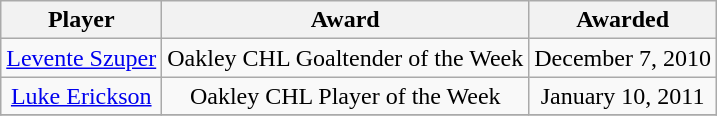<table class="wikitable" style="text-align:center">
<tr>
<th>Player</th>
<th>Award</th>
<th>Awarded</th>
</tr>
<tr>
<td><a href='#'>Levente Szuper</a></td>
<td>Oakley CHL Goaltender of the Week</td>
<td>December 7, 2010</td>
</tr>
<tr>
<td><a href='#'>Luke Erickson</a></td>
<td>Oakley CHL Player of the Week</td>
<td>January 10, 2011</td>
</tr>
<tr>
</tr>
</table>
